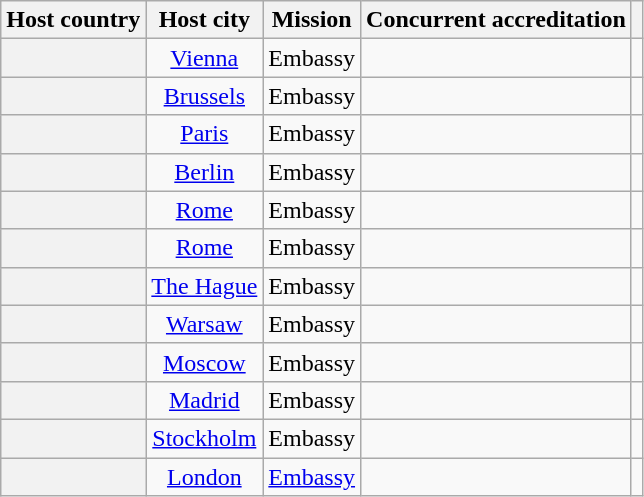<table class="wikitable plainrowheaders" style="text-align:center;">
<tr>
<th scope="col">Host country</th>
<th scope="col">Host city</th>
<th scope="col">Mission</th>
<th scope="col">Concurrent accreditation</th>
<th scope="col"></th>
</tr>
<tr>
<th scope="row"></th>
<td><a href='#'>Vienna</a></td>
<td>Embassy</td>
<td></td>
<td></td>
</tr>
<tr>
<th scope="row"></th>
<td><a href='#'>Brussels</a></td>
<td>Embassy</td>
<td></td>
<td></td>
</tr>
<tr>
<th scope="row"></th>
<td><a href='#'>Paris</a></td>
<td>Embassy</td>
<td></td>
<td></td>
</tr>
<tr>
<th scope="row"></th>
<td><a href='#'>Berlin</a></td>
<td>Embassy</td>
<td></td>
<td></td>
</tr>
<tr>
<th scope="row"></th>
<td><a href='#'>Rome</a></td>
<td>Embassy</td>
<td></td>
<td></td>
</tr>
<tr>
<th scope="row"></th>
<td><a href='#'>Rome</a></td>
<td>Embassy</td>
<td></td>
<td></td>
</tr>
<tr>
<th scope="row"></th>
<td><a href='#'>The Hague</a></td>
<td>Embassy</td>
<td></td>
<td></td>
</tr>
<tr>
<th scope="row"></th>
<td><a href='#'>Warsaw</a></td>
<td>Embassy</td>
<td></td>
<td></td>
</tr>
<tr>
<th scope="row"></th>
<td><a href='#'>Moscow</a></td>
<td>Embassy</td>
<td></td>
<td></td>
</tr>
<tr>
<th scope="row"></th>
<td><a href='#'>Madrid</a></td>
<td>Embassy</td>
<td></td>
<td></td>
</tr>
<tr>
<th scope="row"></th>
<td><a href='#'>Stockholm</a></td>
<td>Embassy</td>
<td></td>
<td></td>
</tr>
<tr>
<th scope="row"></th>
<td><a href='#'>London</a></td>
<td><a href='#'>Embassy</a></td>
<td></td>
<td></td>
</tr>
</table>
